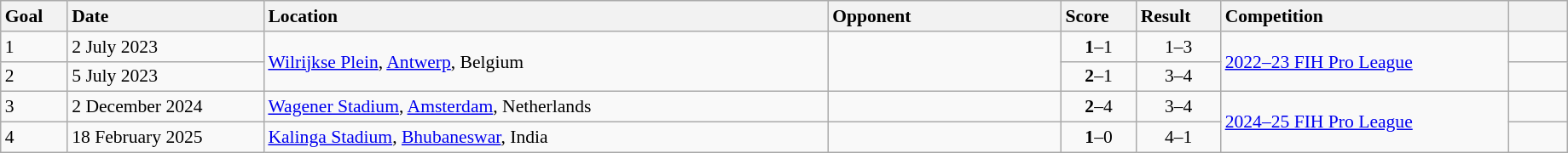<table class="wikitable sortable" style="font-size:90%" width=97%>
<tr>
<th style="width: 25px; text-align: left">Goal</th>
<th style="width: 100px; text-align: left">Date</th>
<th style="width: 300px; text-align: left">Location</th>
<th style="width: 120px; text-align: left">Opponent</th>
<th style="width: 30px; text-align: left">Score</th>
<th style="width: 30px; text-align: left">Result</th>
<th style="width: 150px; text-align: left">Competition</th>
<th style="width: 25px; text-align: left"></th>
</tr>
<tr>
<td>1</td>
<td>2 July 2023</td>
<td rowspan=2><a href='#'>Wilrijkse Plein</a>, <a href='#'>Antwerp</a>, Belgium</td>
<td rowspan=2></td>
<td align="center"><strong>1</strong>–1</td>
<td align="center">1–3</td>
<td rowspan=2><a href='#'>2022–23 FIH Pro League</a></td>
<td></td>
</tr>
<tr>
<td>2</td>
<td>5 July 2023</td>
<td align="center"><strong>2</strong>–1</td>
<td align="center">3–4</td>
<td></td>
</tr>
<tr>
<td>3</td>
<td>2 December 2024</td>
<td><a href='#'>Wagener Stadium</a>, <a href='#'>Amsterdam</a>, Netherlands</td>
<td></td>
<td align="center"><strong>2</strong>–4</td>
<td align="center">3–4</td>
<td rowspan=2><a href='#'>2024–25 FIH Pro League</a></td>
<td></td>
</tr>
<tr>
<td>4</td>
<td>18 February 2025</td>
<td><a href='#'>Kalinga Stadium</a>, <a href='#'>Bhubaneswar</a>, India</td>
<td></td>
<td align="center"><strong>1</strong>–0</td>
<td align="center">4–1</td>
<td></td>
</tr>
</table>
